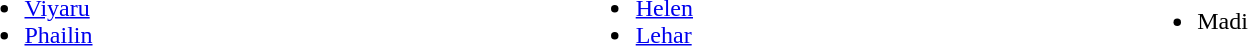<table width="90%">
<tr>
<td><br><ul><li><a href='#'>Viyaru</a></li><li><a href='#'>Phailin</a></li></ul></td>
<td><br><ul><li><a href='#'>Helen</a></li><li><a href='#'>Lehar</a></li></ul></td>
<td><br><ul><li>Madi</li></ul></td>
</tr>
</table>
